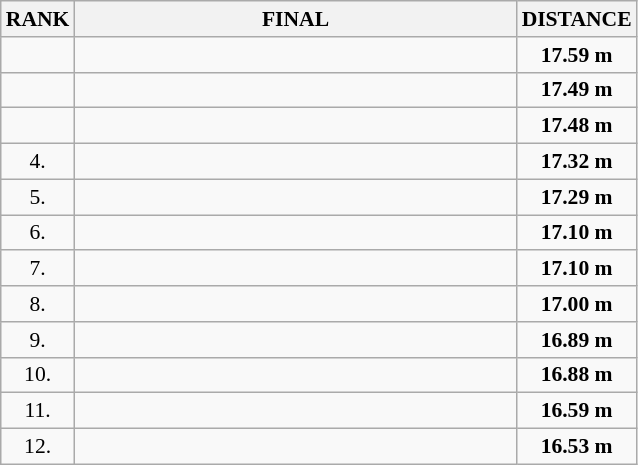<table class="wikitable" style="border-collapse: collapse; font-size: 90%;">
<tr>
<th>RANK</th>
<th style="width: 20em">FINAL</th>
<th style="width: 5em">DISTANCE</th>
</tr>
<tr>
<td align="center"></td>
<td></td>
<td align="center"><strong>17.59 m</strong></td>
</tr>
<tr>
<td align="center"></td>
<td></td>
<td align="center"><strong>17.49 m</strong></td>
</tr>
<tr>
<td align="center"></td>
<td></td>
<td align="center"><strong>17.48 m</strong></td>
</tr>
<tr>
<td align="center">4.</td>
<td></td>
<td align="center"><strong>17.32 m</strong></td>
</tr>
<tr>
<td align="center">5.</td>
<td></td>
<td align="center"><strong>17.29 m</strong></td>
</tr>
<tr>
<td align="center">6.</td>
<td></td>
<td align="center"><strong>17.10 m</strong></td>
</tr>
<tr>
<td align="center">7.</td>
<td></td>
<td align="center"><strong>17.10 m</strong></td>
</tr>
<tr>
<td align="center">8.</td>
<td></td>
<td align="center"><strong>17.00 m</strong></td>
</tr>
<tr>
<td align="center">9.</td>
<td></td>
<td align="center"><strong>16.89 m</strong></td>
</tr>
<tr>
<td align="center">10.</td>
<td></td>
<td align="center"><strong>16.88 m</strong></td>
</tr>
<tr>
<td align="center">11.</td>
<td></td>
<td align="center"><strong>16.59 m</strong></td>
</tr>
<tr>
<td align="center">12.</td>
<td></td>
<td align="center"><strong>16.53 m</strong></td>
</tr>
</table>
